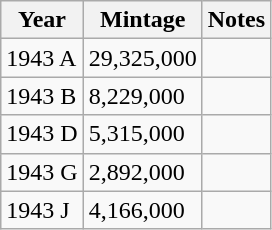<table class="wikitable">
<tr>
<th scope="col">Year</th>
<th scope="col">Mintage</th>
<th scope="col">Notes</th>
</tr>
<tr>
<td>1943 A</td>
<td>29,325,000</td>
<td></td>
</tr>
<tr>
<td>1943 B</td>
<td>8,229,000</td>
<td></td>
</tr>
<tr>
<td>1943 D</td>
<td>5,315,000</td>
<td></td>
</tr>
<tr>
<td>1943 G</td>
<td>2,892,000</td>
<td></td>
</tr>
<tr>
<td>1943 J</td>
<td>4,166,000</td>
<td></td>
</tr>
</table>
